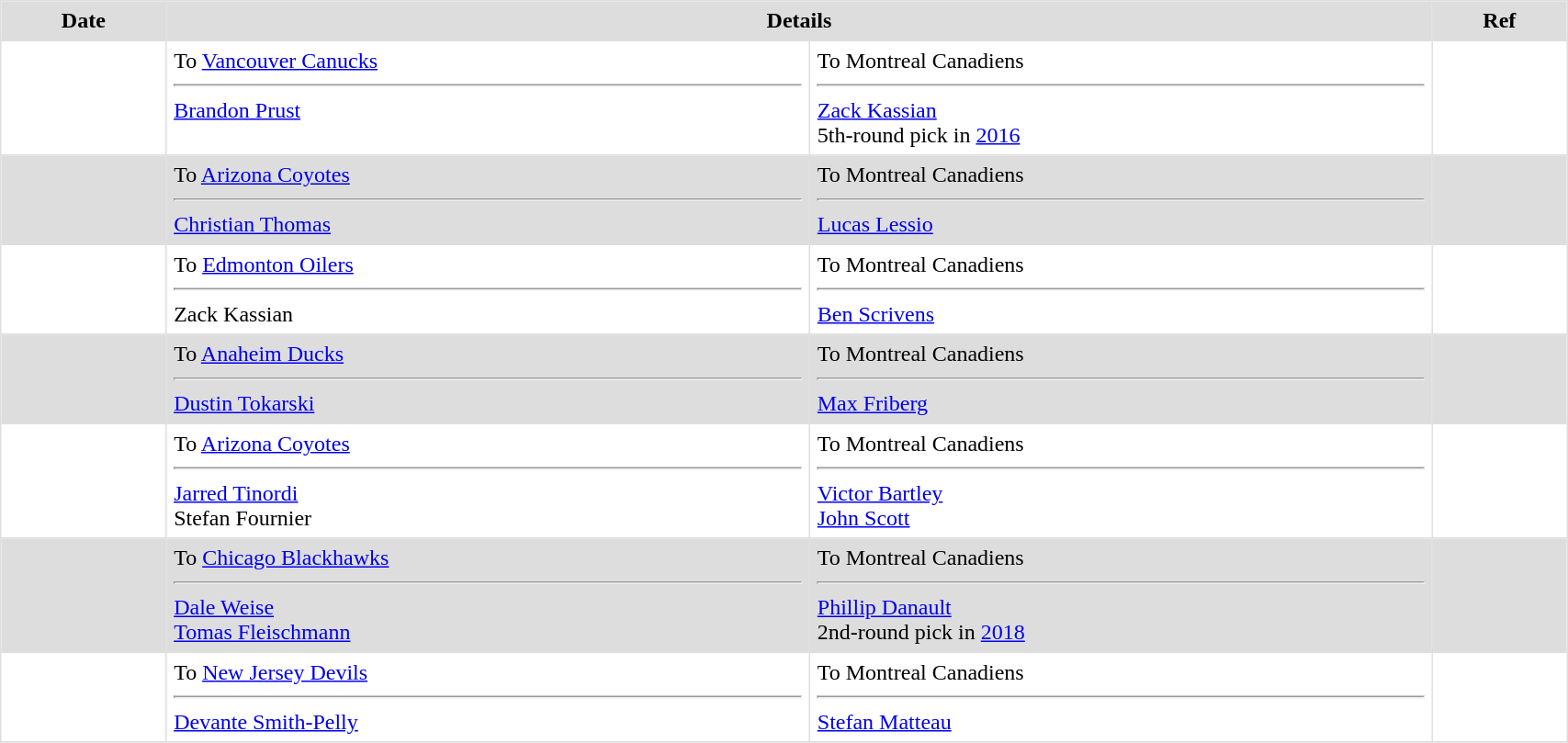<table border=1 style="border-collapse:collapse" bordercolor="#DFDFDF" cellpadding="5" width=90%>
<tr bgcolor="#dddddd">
<th>Date</th>
<th colspan="2">Details</th>
<th><strong>Ref</strong></th>
</tr>
<tr>
<td></td>
<td valign="top">To <a href='#'>Vancouver Canucks</a><hr><a href='#'>Brandon Prust</a></td>
<td valign="top">To Montreal Canadiens<hr><a href='#'>Zack Kassian</a><br>5th-round pick in <a href='#'>2016</a></td>
<td></td>
</tr>
<tr bgcolor="#dddddd">
<td></td>
<td valign="top">To <a href='#'>Arizona Coyotes</a><hr><a href='#'>Christian Thomas</a></td>
<td valign="top">To Montreal Canadiens<hr><a href='#'>Lucas Lessio</a></td>
<td></td>
</tr>
<tr>
<td></td>
<td valign="top">To <a href='#'>Edmonton Oilers</a><hr>Zack Kassian</td>
<td valign="top">To Montreal Canadiens<hr><a href='#'>Ben Scrivens</a></td>
<td></td>
</tr>
<tr bgcolor="#dddddd">
<td></td>
<td valign="top">To <a href='#'>Anaheim Ducks</a><hr><a href='#'>Dustin Tokarski</a></td>
<td valign="top">To Montreal Canadiens<hr><a href='#'>Max Friberg</a></td>
<td></td>
</tr>
<tr>
<td></td>
<td valign="top">To <a href='#'>Arizona Coyotes</a><hr><a href='#'>Jarred Tinordi</a><br>Stefan Fournier</td>
<td valign="top">To Montreal Canadiens<hr><a href='#'>Victor Bartley</a><br><a href='#'>John Scott</a></td>
<td></td>
</tr>
<tr bgcolor="#dddddd">
<td></td>
<td valign="top">To <a href='#'>Chicago Blackhawks</a><hr><a href='#'>Dale Weise</a><br><a href='#'>Tomas Fleischmann</a></td>
<td valign="top">To Montreal Canadiens<hr><a href='#'>Phillip Danault</a><br>2nd-round pick in <a href='#'>2018</a></td>
<td></td>
</tr>
<tr>
<td></td>
<td valign="top">To <a href='#'>New Jersey Devils</a><hr><a href='#'>Devante Smith-Pelly</a></td>
<td valign="top">To Montreal Canadiens<hr><a href='#'>Stefan Matteau</a></td>
<td></td>
</tr>
<tr>
</tr>
</table>
